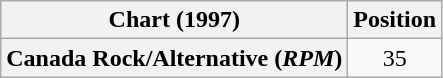<table class="wikitable plainrowheaders" style="text-align:center">
<tr>
<th>Chart (1997)</th>
<th>Position</th>
</tr>
<tr>
<th scope="row">Canada Rock/Alternative (<em>RPM</em>)</th>
<td>35</td>
</tr>
</table>
